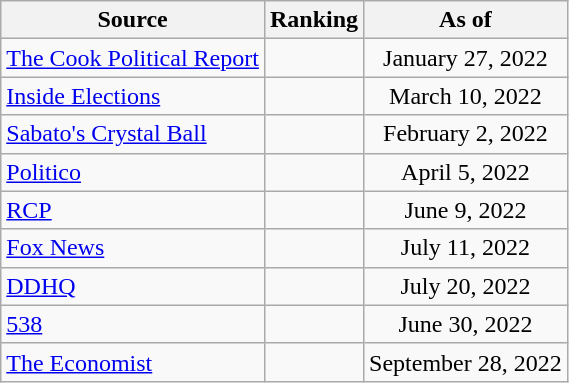<table class="wikitable" style="text-align:center">
<tr>
<th>Source</th>
<th>Ranking</th>
<th>As of</th>
</tr>
<tr>
<td align=left><a href='#'>The Cook Political Report</a></td>
<td></td>
<td>January 27, 2022</td>
</tr>
<tr>
<td align=left><a href='#'>Inside Elections</a></td>
<td></td>
<td>March 10, 2022</td>
</tr>
<tr>
<td align=left><a href='#'>Sabato's Crystal Ball</a></td>
<td></td>
<td>February 2, 2022</td>
</tr>
<tr>
<td align="left"><a href='#'>Politico</a></td>
<td></td>
<td>April 5, 2022</td>
</tr>
<tr>
<td align="left"><a href='#'>RCP</a></td>
<td></td>
<td>June 9, 2022</td>
</tr>
<tr>
<td align=left><a href='#'>Fox News</a></td>
<td></td>
<td>July 11, 2022</td>
</tr>
<tr>
<td align="left"><a href='#'>DDHQ</a></td>
<td></td>
<td>July 20, 2022</td>
</tr>
<tr>
<td align="left"><a href='#'>538</a></td>
<td></td>
<td>June 30, 2022</td>
</tr>
<tr>
<td align="left"><a href='#'>The Economist</a></td>
<td></td>
<td>September 28, 2022</td>
</tr>
</table>
